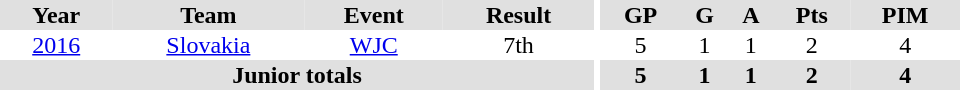<table border="0" cellpadding="1" cellspacing="0" ID="Table3" style="text-align:center; width:40em">
<tr ALIGN="center" bgcolor="#e0e0e0">
<th>Year</th>
<th>Team</th>
<th>Event</th>
<th>Result</th>
<th rowspan="99" bgcolor="#ffffff"></th>
<th>GP</th>
<th>G</th>
<th>A</th>
<th>Pts</th>
<th>PIM</th>
</tr>
<tr>
<td><a href='#'>2016</a></td>
<td><a href='#'>Slovakia</a></td>
<td><a href='#'>WJC</a></td>
<td>7th</td>
<td>5</td>
<td>1</td>
<td>1</td>
<td>2</td>
<td>4</td>
</tr>
<tr bgcolor="#e0e0e0">
<th colspan="4">Junior totals</th>
<th>5</th>
<th>1</th>
<th>1</th>
<th>2</th>
<th>4</th>
</tr>
</table>
